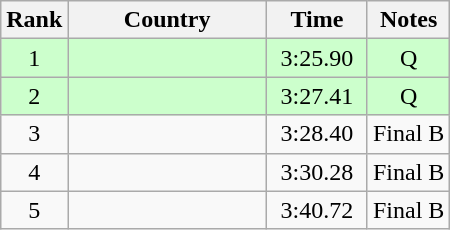<table class="wikitable" style="text-align:center">
<tr>
<th>Rank</th>
<th width=125>Country</th>
<th width=60>Time</th>
<th>Notes</th>
</tr>
<tr bgcolor=#ccffcc>
<td>1</td>
<td style="text-align:left"></td>
<td>3:25.90</td>
<td>Q</td>
</tr>
<tr bgcolor=#ccffcc>
<td>2</td>
<td style="text-align:left"></td>
<td>3:27.41</td>
<td>Q</td>
</tr>
<tr>
<td>3</td>
<td style="text-align:left"></td>
<td>3:28.40</td>
<td>Final B</td>
</tr>
<tr>
<td>4</td>
<td style="text-align:left"></td>
<td>3:30.28</td>
<td>Final B</td>
</tr>
<tr>
<td>5</td>
<td style="text-align:left"></td>
<td>3:40.72</td>
<td>Final B</td>
</tr>
</table>
